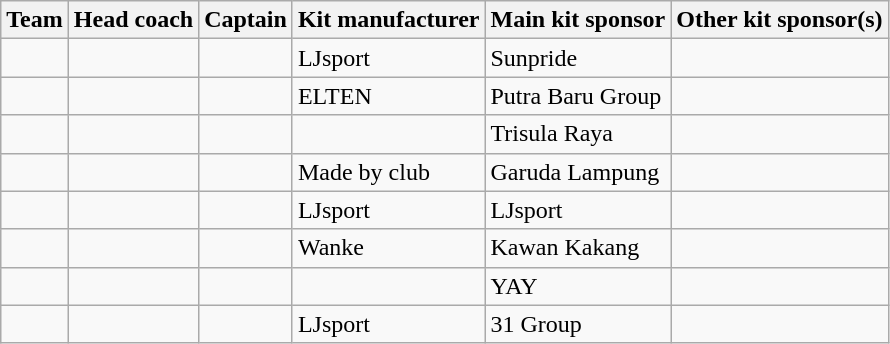<table class="wikitable sortable">
<tr>
<th>Team</th>
<th>Head coach</th>
<th>Captain</th>
<th class="nowrap">Kit manufacturer</th>
<th>Main kit sponsor</th>
<th>Other kit sponsor(s)</th>
</tr>
<tr>
<td></td>
<td></td>
<td></td>
<td> LJsport</td>
<td>Sunpride</td>
<td></td>
</tr>
<tr>
<td></td>
<td></td>
<td></td>
<td> ELTEN</td>
<td>Putra Baru Group</td>
<td></td>
</tr>
<tr>
<td></td>
<td></td>
<td></td>
<td></td>
<td>Trisula Raya</td>
<td></td>
</tr>
<tr>
<td></td>
<td></td>
<td></td>
<td> Made by club</td>
<td>Garuda Lampung</td>
<td></td>
</tr>
<tr>
<td></td>
<td></td>
<td></td>
<td> LJsport</td>
<td>LJsport</td>
<td></td>
</tr>
<tr>
<td></td>
<td></td>
<td></td>
<td> Wanke</td>
<td>Kawan Kakang</td>
<td></td>
</tr>
<tr>
<td></td>
<td></td>
<td></td>
<td></td>
<td>YAY</td>
<td></td>
</tr>
<tr>
<td></td>
<td></td>
<td></td>
<td> LJsport</td>
<td>31 Group</td>
<td></td>
</tr>
</table>
